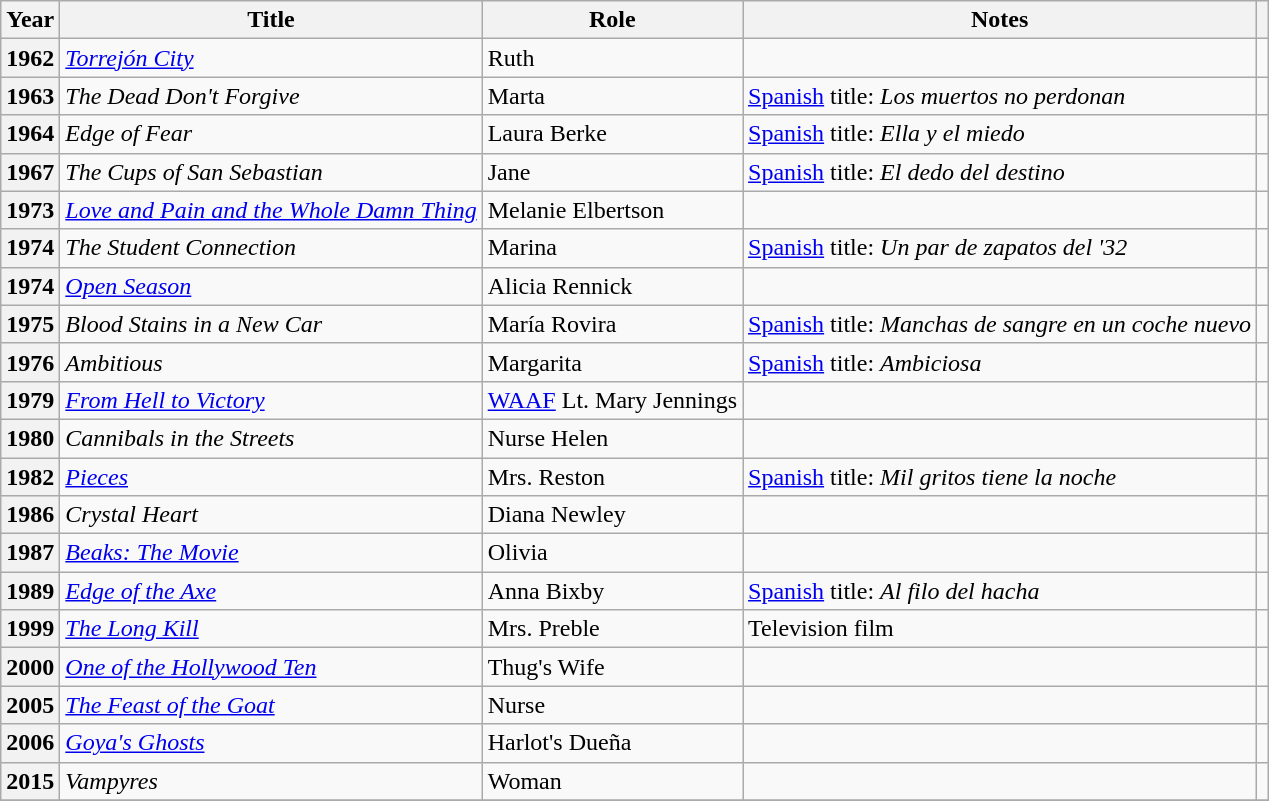<table class="wikitable plainrowheaders sortable" style="margin-right: 0;">
<tr>
<th scope="col">Year</th>
<th scope="col">Title</th>
<th scope="col">Role</th>
<th scope="col" class="unsortable">Notes</th>
<th scope="col" class="unsortable"></th>
</tr>
<tr>
<th scope="row">1962</th>
<td><em><a href='#'>Torrejón City</a></em></td>
<td>Ruth</td>
<td></td>
<td style="text-align:center;"></td>
</tr>
<tr>
<th scope="row">1963</th>
<td data-sort-value="dead"><em>The Dead Don't Forgive</em></td>
<td>Marta</td>
<td><a href='#'>Spanish</a> title: <em>Los muertos no perdonan</em></td>
<td style="text-align:center;"></td>
</tr>
<tr>
<th scope="row">1964</th>
<td><em>Edge of Fear</em></td>
<td>Laura Berke</td>
<td><a href='#'>Spanish</a> title: <em>Ella y el miedo</em></td>
<td style="text-align:center;"></td>
</tr>
<tr>
<th scope="row">1967</th>
<td data-sort-value="Cups"><em>The Cups of San Sebastian </em></td>
<td>Jane</td>
<td><a href='#'>Spanish</a> title: <em>El dedo del destino</em></td>
<td style="text-align:center;"></td>
</tr>
<tr>
<th scope="row">1973</th>
<td><em><a href='#'>Love and Pain and the Whole Damn Thing</a></em></td>
<td>Melanie Elbertson</td>
<td></td>
<td style="text-align:center;"></td>
</tr>
<tr>
<th scope="row">1974</th>
<td data-sort-value="Student"><em>The Student Connection</em></td>
<td>Marina</td>
<td><a href='#'>Spanish</a> title: <em>Un par de zapatos del '32</em></td>
<td style="text-align:center;"></td>
</tr>
<tr>
<th scope="row">1974</th>
<td><em><a href='#'>Open Season</a></em></td>
<td>Alicia Rennick</td>
<td></td>
<td style="text-align:center;"></td>
</tr>
<tr>
<th scope="row">1975</th>
<td><em>Blood Stains in a New Car </em></td>
<td>María Rovira</td>
<td><a href='#'>Spanish</a> title: <em>Manchas de sangre en un coche nuevo</em></td>
<td style="text-align:center;"></td>
</tr>
<tr>
<th scope="row">1976</th>
<td><em>Ambitious</em></td>
<td>Margarita</td>
<td><a href='#'>Spanish</a> title: <em>Ambiciosa</em></td>
<td style="text-align:center;"></td>
</tr>
<tr>
<th scope="row">1979</th>
<td><em><a href='#'>From Hell to Victory</a></em></td>
<td><a href='#'>WAAF</a> Lt. Mary Jennings</td>
<td></td>
<td style="text-align:center;"></td>
</tr>
<tr>
<th scope="row">1980</th>
<td><em>Cannibals in the Streets</em></td>
<td>Nurse Helen</td>
<td></td>
<td style="text-align:center;"></td>
</tr>
<tr>
<th scope="row">1982</th>
<td><em><a href='#'>Pieces</a></em></td>
<td>Mrs. Reston</td>
<td><a href='#'>Spanish</a> title: <em>Mil gritos tiene la noche</em></td>
<td style="text-align:center;"></td>
</tr>
<tr>
<th scope="row">1986</th>
<td><em>Crystal Heart</em></td>
<td>Diana Newley</td>
<td></td>
<td style="text-align:center;"></td>
</tr>
<tr>
<th scope="row">1987</th>
<td><em><a href='#'>Beaks: The Movie</a></em></td>
<td>Olivia</td>
<td></td>
<td style="text-align:center;"></td>
</tr>
<tr>
<th scope="row">1989</th>
<td><em><a href='#'>Edge of the Axe</a></em></td>
<td>Anna Bixby</td>
<td><a href='#'>Spanish</a> title: <em>Al filo del hacha</em></td>
<td style="text-align:center;"></td>
</tr>
<tr>
<th scope="row">1999</th>
<td data-sort-value="Long Kill"><em><a href='#'>The Long Kill</a></em></td>
<td>Mrs. Preble</td>
<td>Television film</td>
<td style="text-align:center;"></td>
</tr>
<tr>
<th scope="row">2000</th>
<td><em><a href='#'>One of the Hollywood Ten</a></em></td>
<td>Thug's Wife</td>
<td></td>
<td style="text-align:center;"></td>
</tr>
<tr>
<th scope="row">2005</th>
<td data-sort-value="Feast of Goat"><em><a href='#'>The Feast of the Goat</a></em></td>
<td>Nurse</td>
<td></td>
<td style="text-align:center;"></td>
</tr>
<tr>
<th scope="row">2006</th>
<td><em><a href='#'>Goya's Ghosts</a></em></td>
<td>Harlot's Dueña</td>
<td></td>
<td style="text-align:center;"></td>
</tr>
<tr>
<th scope="row">2015</th>
<td><em>Vampyres</em></td>
<td>Woman</td>
<td></td>
<td style="text-align:center;"></td>
</tr>
<tr>
</tr>
</table>
